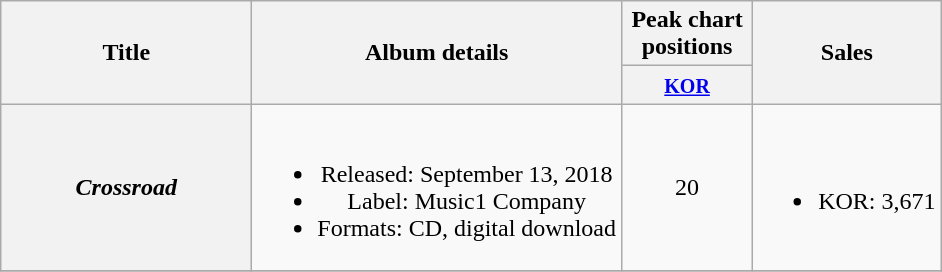<table class="wikitable plainrowheaders" style="text-align:center;">
<tr>
<th scope="col" rowspan="2" style="width:10em;">Title</th>
<th scope="col" rowspan="2">Album details</th>
<th scope="col" colspan="1" style="width:5em;">Peak chart positions</th>
<th scope="col" rowspan="2">Sales</th>
</tr>
<tr>
<th><small><a href='#'>KOR</a></small><br></th>
</tr>
<tr>
<th scope="row"><em>Crossroad</em></th>
<td><br><ul><li>Released: September 13, 2018</li><li>Label: Music1 Company</li><li>Formats: CD, digital download</li></ul></td>
<td>20</td>
<td><br><ul><li>KOR: 3,671</li></ul></td>
</tr>
<tr>
</tr>
</table>
